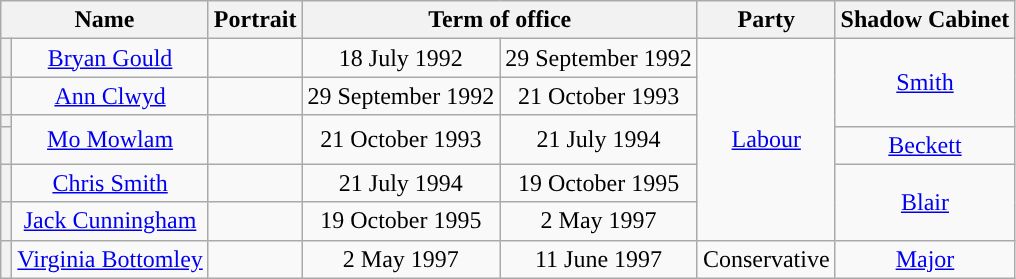<table class="wikitable" style="text-align:center">
<tr>
<th colspan=2>Name</th>
<th>Portrait</th>
<th colspan="2">Term of office</th>
<th>Party</th>
<th>Shadow Cabinet</th>
</tr>
<tr>
<th style="background-color: "></th>
<td><a href='#'>Bryan Gould</a></td>
<td></td>
<td>18 July 1992</td>
<td>29 September 1992</td>
<td rowspan="6"><a href='#'>Labour</a></td>
<td rowspan="3"><a href='#'>Smith</a></td>
</tr>
<tr>
<th style="background-color: "></th>
<td><a href='#'>Ann Clwyd</a></td>
<td></td>
<td>29 September 1992</td>
<td>21 October 1993</td>
</tr>
<tr>
<th style="background-color: "></th>
<td rowspan="2"><a href='#'>Mo Mowlam</a></td>
<td rowspan="2"></td>
<td rowspan="2">21 October 1993</td>
<td rowspan="2">21 July 1994</td>
</tr>
<tr>
<th style="background-color: "></th>
<td><a href='#'>Beckett</a></td>
</tr>
<tr>
<th style="background-color: "></th>
<td><a href='#'>Chris Smith</a></td>
<td></td>
<td>21 July 1994</td>
<td>19 October 1995</td>
<td rowspan="2"><a href='#'>Blair</a></td>
</tr>
<tr>
<th style="background-color: "></th>
<td><a href='#'>Jack Cunningham</a></td>
<td></td>
<td>19 October 1995</td>
<td>2 May 1997</td>
</tr>
<tr>
<th style="background-color: "></th>
<td><a href='#'>Virginia Bottomley</a></td>
<td></td>
<td>2 May 1997</td>
<td>11 June 1997</td>
<td>Conservative</td>
<td><a href='#'>Major</a></td>
</tr>
</table>
